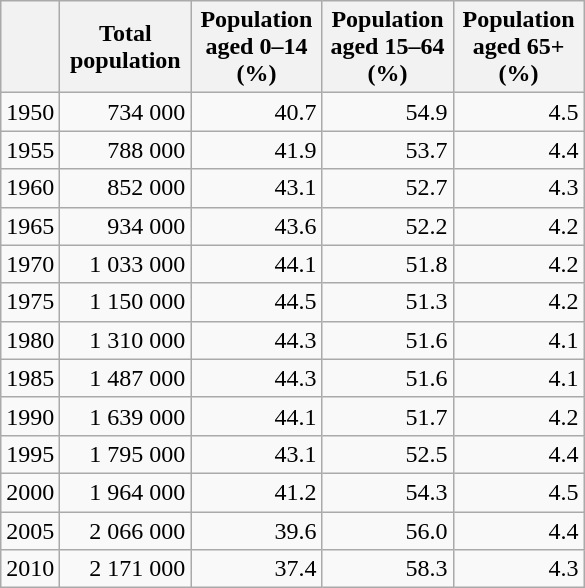<table class="wikitable" style="text-align: right;">
<tr>
<th></th>
<th width="80pt">Total population</th>
<th width="80pt">Population aged 0–14 (%)</th>
<th width="80pt">Population aged 15–64 (%)</th>
<th width="80pt">Population aged 65+ (%)</th>
</tr>
<tr>
<td>1950</td>
<td>734 000</td>
<td>40.7</td>
<td>54.9</td>
<td>4.5</td>
</tr>
<tr>
<td>1955</td>
<td>788 000</td>
<td>41.9</td>
<td>53.7</td>
<td>4.4</td>
</tr>
<tr>
<td>1960</td>
<td>852 000</td>
<td>43.1</td>
<td>52.7</td>
<td>4.3</td>
</tr>
<tr>
<td>1965</td>
<td>934 000</td>
<td>43.6</td>
<td>52.2</td>
<td>4.2</td>
</tr>
<tr>
<td>1970</td>
<td>1 033 000</td>
<td>44.1</td>
<td>51.8</td>
<td>4.2</td>
</tr>
<tr>
<td>1975</td>
<td>1 150 000</td>
<td>44.5</td>
<td>51.3</td>
<td>4.2</td>
</tr>
<tr>
<td>1980</td>
<td>1 310 000</td>
<td>44.3</td>
<td>51.6</td>
<td>4.1</td>
</tr>
<tr>
<td>1985</td>
<td>1 487 000</td>
<td>44.3</td>
<td>51.6</td>
<td>4.1</td>
</tr>
<tr>
<td>1990</td>
<td>1 639 000</td>
<td>44.1</td>
<td>51.7</td>
<td>4.2</td>
</tr>
<tr>
<td>1995</td>
<td>1 795 000</td>
<td>43.1</td>
<td>52.5</td>
<td>4.4</td>
</tr>
<tr>
<td>2000</td>
<td>1 964 000</td>
<td>41.2</td>
<td>54.3</td>
<td>4.5</td>
</tr>
<tr>
<td>2005</td>
<td>2 066 000</td>
<td>39.6</td>
<td>56.0</td>
<td>4.4</td>
</tr>
<tr>
<td>2010</td>
<td>2 171 000</td>
<td>37.4</td>
<td>58.3</td>
<td>4.3</td>
</tr>
</table>
